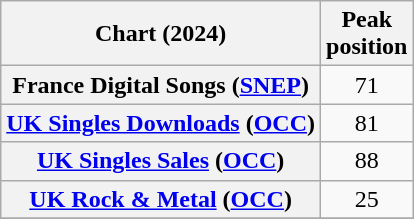<table class="wikitable sortable plainrowheaders" style="text-align: center">
<tr>
<th scope="col">Chart (2024)</th>
<th scope="col">Peak<br>position</th>
</tr>
<tr>
<th scope="row">France Digital Songs (<a href='#'>SNEP</a>)</th>
<td align="center">71</td>
</tr>
<tr>
<th scope="row"><a href='#'>UK Singles Downloads</a> (<a href='#'>OCC</a>)</th>
<td>81</td>
</tr>
<tr>
<th scope="row"><a href='#'>UK Singles Sales</a> (<a href='#'>OCC</a>)</th>
<td>88</td>
</tr>
<tr>
<th scope="row"><a href='#'>UK Rock & Metal</a> (<a href='#'>OCC</a>)</th>
<td>25</td>
</tr>
<tr>
</tr>
</table>
